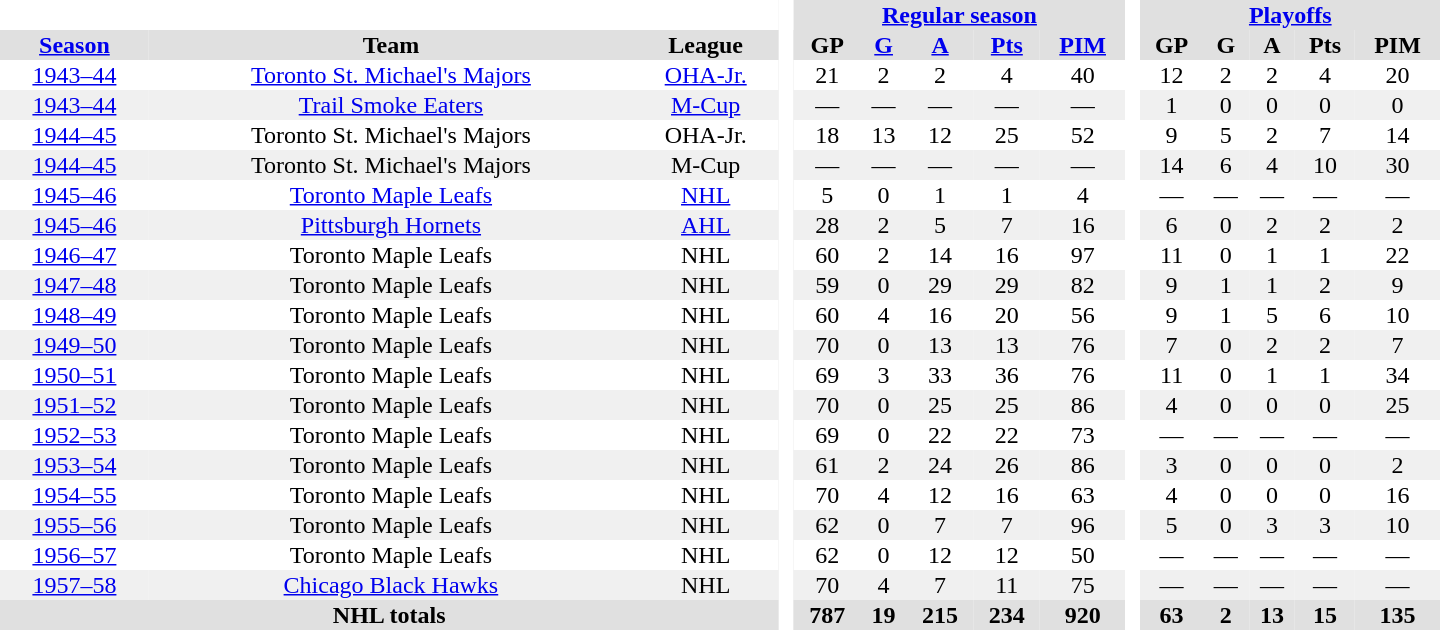<table border="0" cellpadding="1" cellspacing="0" style="text-align:center; width:60em">
<tr bgcolor="#e0e0e0">
<th colspan="3" bgcolor="#ffffff"> </th>
<th rowspan="99" bgcolor="#ffffff"> </th>
<th colspan="5"><a href='#'>Regular season</a></th>
<th rowspan="99" bgcolor="#ffffff"> </th>
<th colspan="5"><a href='#'>Playoffs</a></th>
</tr>
<tr bgcolor="#e0e0e0">
<th><a href='#'>Season</a></th>
<th>Team</th>
<th>League</th>
<th>GP</th>
<th><a href='#'>G</a></th>
<th><a href='#'>A</a></th>
<th><a href='#'>Pts</a></th>
<th><a href='#'>PIM</a></th>
<th>GP</th>
<th>G</th>
<th>A</th>
<th>Pts</th>
<th>PIM</th>
</tr>
<tr>
<td><a href='#'>1943–44</a></td>
<td><a href='#'>Toronto St. Michael's Majors</a></td>
<td><a href='#'>OHA-Jr.</a></td>
<td>21</td>
<td>2</td>
<td>2</td>
<td>4</td>
<td>40</td>
<td>12</td>
<td>2</td>
<td>2</td>
<td>4</td>
<td>20</td>
</tr>
<tr bgcolor="#f0f0f0">
<td><a href='#'>1943–44</a></td>
<td><a href='#'>Trail Smoke Eaters</a></td>
<td><a href='#'>M-Cup</a></td>
<td>—</td>
<td>—</td>
<td>—</td>
<td>—</td>
<td>—</td>
<td>1</td>
<td>0</td>
<td>0</td>
<td>0</td>
<td>0</td>
</tr>
<tr>
<td><a href='#'>1944–45</a></td>
<td>Toronto St. Michael's Majors</td>
<td>OHA-Jr.</td>
<td>18</td>
<td>13</td>
<td>12</td>
<td>25</td>
<td>52</td>
<td>9</td>
<td>5</td>
<td>2</td>
<td>7</td>
<td>14</td>
</tr>
<tr bgcolor="#f0f0f0">
<td><a href='#'>1944–45</a></td>
<td>Toronto St. Michael's Majors</td>
<td>M-Cup</td>
<td>—</td>
<td>—</td>
<td>—</td>
<td>—</td>
<td>—</td>
<td>14</td>
<td>6</td>
<td>4</td>
<td>10</td>
<td>30</td>
</tr>
<tr>
<td><a href='#'>1945–46</a></td>
<td><a href='#'>Toronto Maple Leafs</a></td>
<td><a href='#'>NHL</a></td>
<td>5</td>
<td>0</td>
<td>1</td>
<td>1</td>
<td>4</td>
<td>—</td>
<td>—</td>
<td>—</td>
<td>—</td>
<td>—</td>
</tr>
<tr bgcolor="#f0f0f0">
<td><a href='#'>1945–46</a></td>
<td><a href='#'>Pittsburgh Hornets</a></td>
<td><a href='#'>AHL</a></td>
<td>28</td>
<td>2</td>
<td>5</td>
<td>7</td>
<td>16</td>
<td>6</td>
<td>0</td>
<td>2</td>
<td>2</td>
<td>2</td>
</tr>
<tr>
<td><a href='#'>1946–47</a></td>
<td>Toronto Maple Leafs</td>
<td>NHL</td>
<td>60</td>
<td>2</td>
<td>14</td>
<td>16</td>
<td>97</td>
<td>11</td>
<td>0</td>
<td>1</td>
<td>1</td>
<td>22</td>
</tr>
<tr bgcolor="#f0f0f0">
<td><a href='#'>1947–48</a></td>
<td>Toronto Maple Leafs</td>
<td>NHL</td>
<td>59</td>
<td>0</td>
<td>29</td>
<td>29</td>
<td>82</td>
<td>9</td>
<td>1</td>
<td>1</td>
<td>2</td>
<td>9</td>
</tr>
<tr>
<td><a href='#'>1948–49</a></td>
<td>Toronto Maple Leafs</td>
<td>NHL</td>
<td>60</td>
<td>4</td>
<td>16</td>
<td>20</td>
<td>56</td>
<td>9</td>
<td>1</td>
<td>5</td>
<td>6</td>
<td>10</td>
</tr>
<tr bgcolor="#f0f0f0">
<td><a href='#'>1949–50</a></td>
<td>Toronto Maple Leafs</td>
<td>NHL</td>
<td>70</td>
<td>0</td>
<td>13</td>
<td>13</td>
<td>76</td>
<td>7</td>
<td>0</td>
<td>2</td>
<td>2</td>
<td>7</td>
</tr>
<tr>
<td><a href='#'>1950–51</a></td>
<td>Toronto Maple Leafs</td>
<td>NHL</td>
<td>69</td>
<td>3</td>
<td>33</td>
<td>36</td>
<td>76</td>
<td>11</td>
<td>0</td>
<td>1</td>
<td>1</td>
<td>34</td>
</tr>
<tr bgcolor="#f0f0f0">
<td><a href='#'>1951–52</a></td>
<td>Toronto Maple Leafs</td>
<td>NHL</td>
<td>70</td>
<td>0</td>
<td>25</td>
<td>25</td>
<td>86</td>
<td>4</td>
<td>0</td>
<td>0</td>
<td>0</td>
<td>25</td>
</tr>
<tr>
<td><a href='#'>1952–53</a></td>
<td>Toronto Maple Leafs</td>
<td>NHL</td>
<td>69</td>
<td>0</td>
<td>22</td>
<td>22</td>
<td>73</td>
<td>—</td>
<td>—</td>
<td>—</td>
<td>—</td>
<td>—</td>
</tr>
<tr bgcolor="#f0f0f0">
<td><a href='#'>1953–54</a></td>
<td>Toronto Maple Leafs</td>
<td>NHL</td>
<td>61</td>
<td>2</td>
<td>24</td>
<td>26</td>
<td>86</td>
<td>3</td>
<td>0</td>
<td>0</td>
<td>0</td>
<td>2</td>
</tr>
<tr>
<td><a href='#'>1954–55</a></td>
<td>Toronto Maple Leafs</td>
<td>NHL</td>
<td>70</td>
<td>4</td>
<td>12</td>
<td>16</td>
<td>63</td>
<td>4</td>
<td>0</td>
<td>0</td>
<td>0</td>
<td>16</td>
</tr>
<tr bgcolor="#f0f0f0">
<td><a href='#'>1955–56</a></td>
<td>Toronto Maple Leafs</td>
<td>NHL</td>
<td>62</td>
<td>0</td>
<td>7</td>
<td>7</td>
<td>96</td>
<td>5</td>
<td>0</td>
<td>3</td>
<td>3</td>
<td>10</td>
</tr>
<tr>
<td><a href='#'>1956–57</a></td>
<td>Toronto Maple Leafs</td>
<td>NHL</td>
<td>62</td>
<td>0</td>
<td>12</td>
<td>12</td>
<td>50</td>
<td>—</td>
<td>—</td>
<td>—</td>
<td>—</td>
<td>—</td>
</tr>
<tr bgcolor="#f0f0f0">
<td><a href='#'>1957–58</a></td>
<td><a href='#'>Chicago Black Hawks</a></td>
<td>NHL</td>
<td>70</td>
<td>4</td>
<td>7</td>
<td>11</td>
<td>75</td>
<td>—</td>
<td>—</td>
<td>—</td>
<td>—</td>
<td>—</td>
</tr>
<tr bgcolor="#e0e0e0">
<th colspan="3">NHL totals</th>
<th>787</th>
<th>19</th>
<th>215</th>
<th>234</th>
<th>920</th>
<th>63</th>
<th>2</th>
<th>13</th>
<th>15</th>
<th>135</th>
</tr>
</table>
